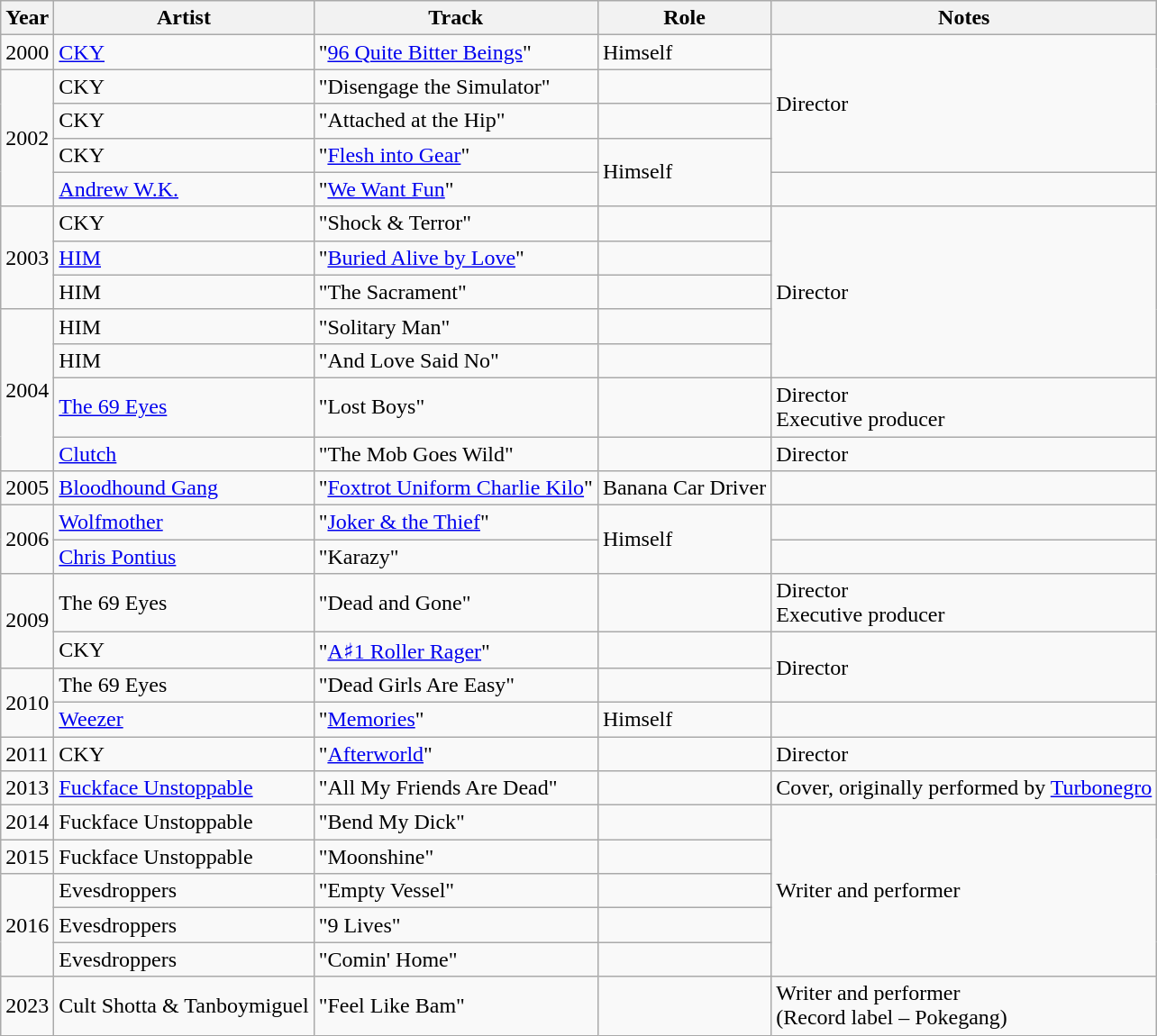<table class="wikitable">
<tr>
<th>Year</th>
<th>Artist</th>
<th>Track</th>
<th>Role</th>
<th>Notes</th>
</tr>
<tr>
<td>2000</td>
<td><a href='#'>CKY</a></td>
<td>"<a href='#'>96 Quite Bitter Beings</a>"</td>
<td>Himself</td>
<td rowspan="4">Director</td>
</tr>
<tr>
<td rowspan="4">2002</td>
<td>CKY</td>
<td>"Disengage the Simulator"</td>
<td></td>
</tr>
<tr>
<td>CKY</td>
<td>"Attached at the Hip"</td>
<td></td>
</tr>
<tr>
<td>CKY</td>
<td>"<a href='#'>Flesh into Gear</a>"</td>
<td rowspan="2">Himself</td>
</tr>
<tr>
<td><a href='#'>Andrew W.K.</a></td>
<td>"<a href='#'>We Want Fun</a>"</td>
<td></td>
</tr>
<tr>
<td rowspan="3">2003</td>
<td>CKY</td>
<td>"Shock & Terror"</td>
<td></td>
<td rowspan="5">Director</td>
</tr>
<tr>
<td><a href='#'>HIM</a></td>
<td>"<a href='#'>Buried Alive by Love</a>"</td>
<td></td>
</tr>
<tr>
<td>HIM</td>
<td>"The Sacrament"</td>
<td></td>
</tr>
<tr>
<td rowspan="4">2004</td>
<td>HIM</td>
<td>"Solitary Man"</td>
<td></td>
</tr>
<tr>
<td>HIM</td>
<td>"And Love Said No"</td>
<td></td>
</tr>
<tr>
<td><a href='#'>The 69 Eyes</a></td>
<td>"Lost Boys"</td>
<td></td>
<td>Director<br>Executive producer</td>
</tr>
<tr>
<td><a href='#'>Clutch</a></td>
<td>"The Mob Goes Wild"</td>
<td></td>
<td>Director</td>
</tr>
<tr>
<td>2005</td>
<td><a href='#'>Bloodhound Gang</a></td>
<td>"<a href='#'>Foxtrot Uniform Charlie Kilo</a>"</td>
<td>Banana Car Driver</td>
<td></td>
</tr>
<tr>
<td rowspan="2">2006</td>
<td><a href='#'>Wolfmother</a></td>
<td>"<a href='#'>Joker & the Thief</a>"</td>
<td rowspan="2">Himself</td>
<td></td>
</tr>
<tr>
<td><a href='#'>Chris Pontius</a></td>
<td>"Karazy"</td>
<td></td>
</tr>
<tr>
<td rowspan="2">2009</td>
<td>The 69 Eyes</td>
<td>"Dead and Gone"</td>
<td></td>
<td>Director<br>Executive producer</td>
</tr>
<tr>
<td>CKY</td>
<td>"<a href='#'>A♯1 Roller Rager</a>"</td>
<td></td>
<td rowspan="2">Director</td>
</tr>
<tr>
<td rowspan="2">2010</td>
<td>The 69 Eyes</td>
<td>"Dead Girls Are Easy"</td>
<td></td>
</tr>
<tr>
<td><a href='#'>Weezer</a></td>
<td>"<a href='#'>Memories</a>"</td>
<td>Himself</td>
<td></td>
</tr>
<tr>
<td>2011</td>
<td>CKY</td>
<td>"<a href='#'>Afterworld</a>"</td>
<td></td>
<td>Director</td>
</tr>
<tr>
<td>2013</td>
<td><a href='#'>Fuckface Unstoppable</a></td>
<td>"All My Friends Are Dead"</td>
<td></td>
<td>Cover, originally performed by <a href='#'>Turbonegro</a></td>
</tr>
<tr>
<td>2014</td>
<td>Fuckface Unstoppable</td>
<td>"Bend My Dick"</td>
<td></td>
<td rowspan="5">Writer and performer</td>
</tr>
<tr>
<td>2015</td>
<td>Fuckface Unstoppable</td>
<td>"Moonshine"</td>
<td></td>
</tr>
<tr>
<td rowspan="3">2016</td>
<td>Evesdroppers</td>
<td>"Empty Vessel"</td>
<td></td>
</tr>
<tr>
<td>Evesdroppers</td>
<td>"9 Lives"</td>
<td></td>
</tr>
<tr>
<td>Evesdroppers</td>
<td>"Comin' Home"</td>
<td></td>
</tr>
<tr>
<td>2023</td>
<td>Cult Shotta & Tanboymiguel</td>
<td>"Feel Like Bam"</td>
<td></td>
<td>Writer and performer<br>(Record label – Pokegang)</td>
</tr>
</table>
